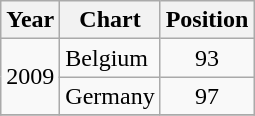<table class="wikitable">
<tr>
<th>Year</th>
<th>Chart</th>
<th>Position</th>
</tr>
<tr>
<td rowspan=2>2009</td>
<td>Belgium</td>
<td align="center">93</td>
</tr>
<tr>
<td>Germany</td>
<td align="center">97</td>
</tr>
<tr>
</tr>
</table>
